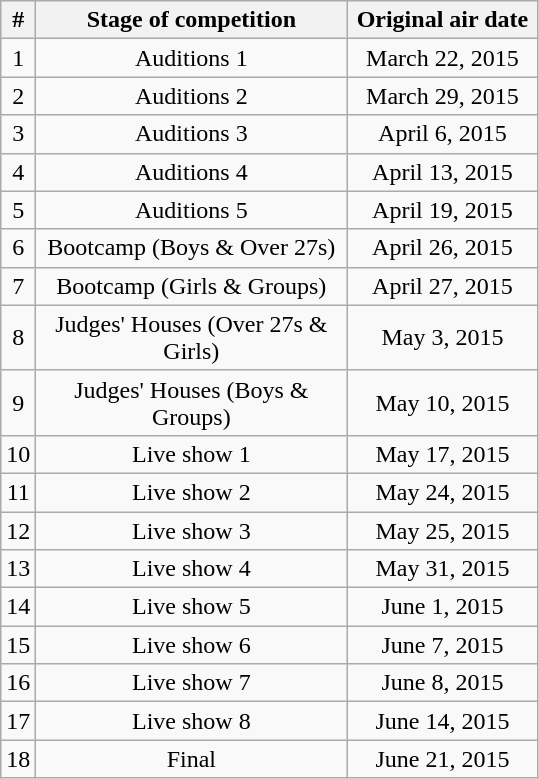<table class="wikitable sortable" style="text-align:center">
<tr>
<th width=10>#</th>
<th width=200>Stage of competition</th>
<th width=120>Original air date</th>
</tr>
<tr>
<td>1</td>
<td>Auditions 1</td>
<td>March 22, 2015</td>
</tr>
<tr>
<td>2</td>
<td>Auditions 2</td>
<td>March 29, 2015</td>
</tr>
<tr>
<td>3</td>
<td>Auditions 3</td>
<td>April 6, 2015</td>
</tr>
<tr>
<td>4</td>
<td>Auditions 4</td>
<td>April 13, 2015</td>
</tr>
<tr>
<td>5</td>
<td>Auditions 5</td>
<td>April 19, 2015</td>
</tr>
<tr>
<td>6</td>
<td>Bootcamp (Boys & Over 27s)</td>
<td>April 26, 2015</td>
</tr>
<tr>
<td>7</td>
<td>Bootcamp (Girls & Groups)</td>
<td>April 27, 2015</td>
</tr>
<tr>
<td>8</td>
<td>Judges' Houses (Over 27s & Girls)</td>
<td>May 3, 2015</td>
</tr>
<tr>
<td>9</td>
<td>Judges' Houses (Boys & Groups)</td>
<td>May 10, 2015</td>
</tr>
<tr>
<td>10</td>
<td>Live show 1</td>
<td>May 17, 2015</td>
</tr>
<tr>
<td>11</td>
<td>Live show 2</td>
<td>May 24, 2015</td>
</tr>
<tr>
<td>12</td>
<td>Live show 3</td>
<td>May 25, 2015</td>
</tr>
<tr>
<td>13</td>
<td>Live show 4</td>
<td>May 31, 2015</td>
</tr>
<tr>
<td>14</td>
<td>Live show 5</td>
<td>June 1, 2015</td>
</tr>
<tr>
<td>15</td>
<td>Live show 6</td>
<td>June 7, 2015</td>
</tr>
<tr>
<td>16</td>
<td>Live show 7</td>
<td>June 8, 2015</td>
</tr>
<tr>
<td>17</td>
<td>Live show 8</td>
<td>June 14, 2015</td>
</tr>
<tr>
<td>18</td>
<td>Final</td>
<td>June 21, 2015</td>
</tr>
</table>
